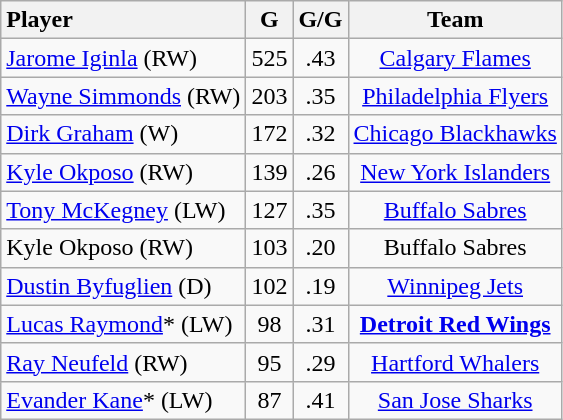<table class="wikitable" style="text-align:center;">
<tr>
<th style="text-align:left;">Player</th>
<th>G</th>
<th>G/G</th>
<th scope="col">Team</th>
</tr>
<tr>
<td style="text-align:left;"><a href='#'>Jarome Iginla</a> (RW)</td>
<td>525</td>
<td>.43</td>
<td><a href='#'>Calgary Flames</a></td>
</tr>
<tr>
<td style="text-align:left;"><a href='#'>Wayne Simmonds</a> (RW)</td>
<td>203</td>
<td>.35</td>
<td><a href='#'>Philadelphia Flyers</a></td>
</tr>
<tr>
<td style="text-align:left;"><a href='#'>Dirk Graham</a> (W)</td>
<td>172</td>
<td>.32</td>
<td><a href='#'>Chicago Blackhawks</a></td>
</tr>
<tr>
<td style="text-align:left;"><a href='#'>Kyle Okposo</a> (RW)</td>
<td>139</td>
<td>.26</td>
<td><a href='#'>New York Islanders</a></td>
</tr>
<tr>
<td style="text-align:left;"><a href='#'>Tony McKegney</a> (LW)</td>
<td>127</td>
<td>.35</td>
<td><a href='#'>Buffalo Sabres</a></td>
</tr>
<tr>
<td style="text-align:left;">Kyle Okposo (RW)</td>
<td>103</td>
<td>.20</td>
<td>Buffalo Sabres</td>
</tr>
<tr>
<td style="text-align:left;"><a href='#'>Dustin Byfuglien</a> (D)</td>
<td>102</td>
<td>.19</td>
<td><a href='#'>Winnipeg Jets</a></td>
</tr>
<tr>
<td style="text-align:left;"><a href='#'>Lucas Raymond</a>* (LW)</td>
<td>98</td>
<td>.31</td>
<td><strong><a href='#'>Detroit Red Wings</a></strong></td>
</tr>
<tr>
<td style="text-align:left;"><a href='#'>Ray Neufeld</a> (RW)</td>
<td>95</td>
<td>.29</td>
<td><a href='#'>Hartford Whalers</a></td>
</tr>
<tr>
<td style="text-align:left;"><a href='#'>Evander Kane</a>* (LW)</td>
<td>87</td>
<td>.41</td>
<td><a href='#'>San Jose Sharks</a></td>
</tr>
</table>
